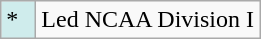<table class="wikitable">
<tr>
<td style="background:#CFECEC; width:1em">*</td>
<td>Led NCAA Division I</td>
</tr>
</table>
